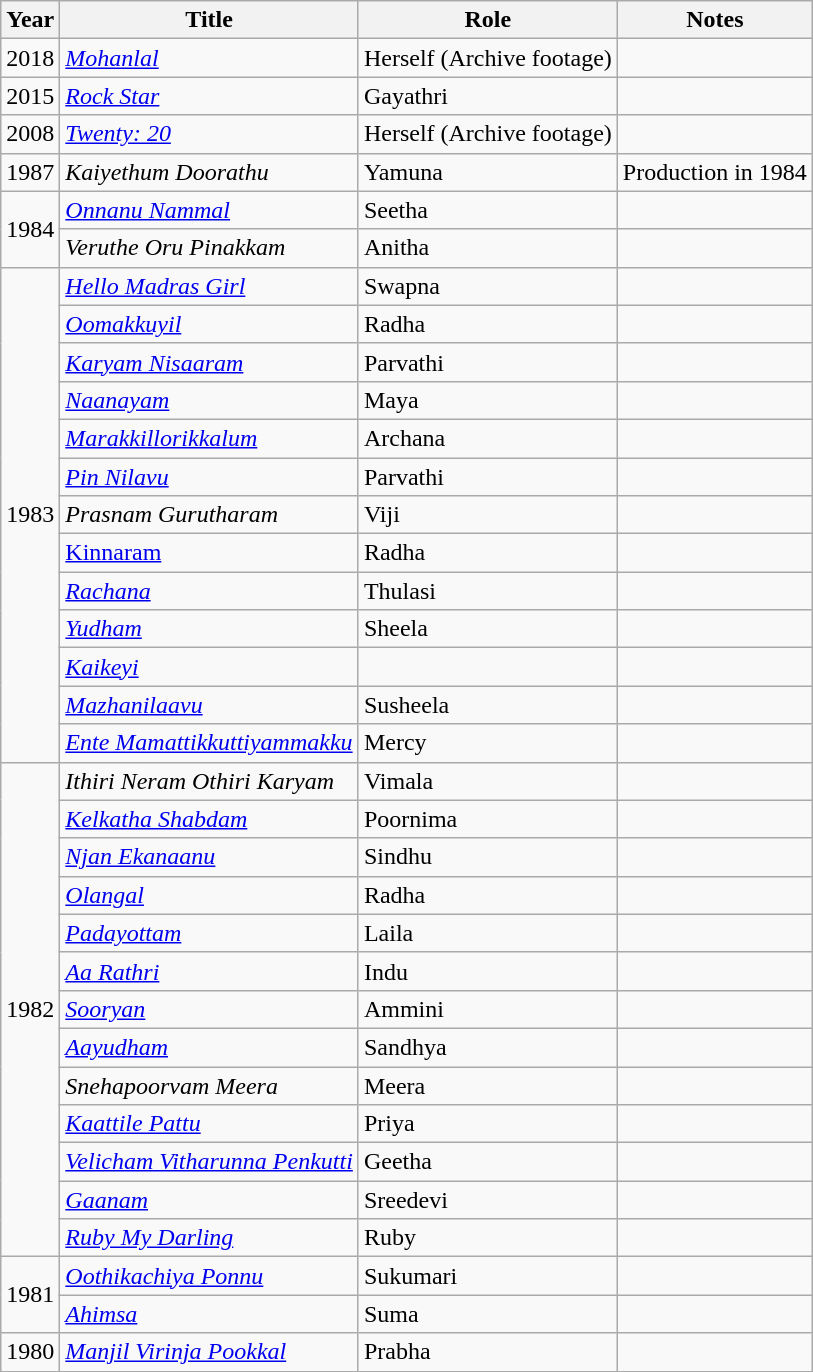<table class="wikitable sortable">
<tr>
<th>Year</th>
<th>Title</th>
<th>Role</th>
<th>Notes</th>
</tr>
<tr>
<td>2018</td>
<td><a href='#'><em>Mohanlal</em></a></td>
<td>Herself (Archive footage)</td>
<td></td>
</tr>
<tr>
<td>2015</td>
<td><a href='#'><em>Rock Star</em></a></td>
<td>Gayathri</td>
<td></td>
</tr>
<tr>
<td>2008</td>
<td><a href='#'><em>Twenty: 20</em></a></td>
<td>Herself (Archive footage)</td>
<td></td>
</tr>
<tr>
<td>1987</td>
<td><em>Kaiyethum Doorathu</em></td>
<td>Yamuna</td>
<td>Production in 1984</td>
</tr>
<tr>
<td rowspan="2">1984</td>
<td><em><a href='#'>Onnanu Nammal</a></em></td>
<td>Seetha</td>
<td></td>
</tr>
<tr>
<td><em>Veruthe Oru Pinakkam</em></td>
<td>Anitha</td>
<td></td>
</tr>
<tr>
<td rowspan="13">1983</td>
<td><em><a href='#'>Hello Madras Girl</a></em></td>
<td>Swapna</td>
<td></td>
</tr>
<tr>
<td><em><a href='#'>Oomakkuyil</a></em></td>
<td>Radha</td>
<td></td>
</tr>
<tr>
<td><em><a href='#'>Karyam Nisaaram</a></em></td>
<td>Parvathi</td>
<td></td>
</tr>
<tr>
<td><a href='#'><em>Naanayam</em></a></td>
<td>Maya</td>
<td></td>
</tr>
<tr>
<td><em><a href='#'>Marakkillorikkalum</a></em></td>
<td>Archana</td>
<td></td>
</tr>
<tr>
<td><em><a href='#'>Pin Nilavu</a></em></td>
<td>Parvathi</td>
<td></td>
</tr>
<tr>
<td><em>Prasnam Gurutharam</em></td>
<td>Viji</td>
<td></td>
</tr>
<tr>
<td><a href='#'>Kinnaram</a></td>
<td>Radha</td>
<td></td>
</tr>
<tr>
<td><a href='#'><em>Rachana</em></a></td>
<td>Thulasi</td>
<td></td>
</tr>
<tr>
<td><em><a href='#'>Yudham</a></em></td>
<td>Sheela</td>
<td></td>
</tr>
<tr>
<td><a href='#'><em>Kaikeyi</em></a></td>
<td></td>
<td></td>
</tr>
<tr>
<td><em><a href='#'>Mazhanilaavu</a></em></td>
<td>Susheela</td>
<td></td>
</tr>
<tr>
<td><em><a href='#'>Ente Mamattikkuttiyammakku</a></em></td>
<td>Mercy</td>
<td></td>
</tr>
<tr>
<td rowspan="13">1982</td>
<td><em>Ithiri Neram Othiri Karyam</em></td>
<td>Vimala</td>
<td></td>
</tr>
<tr>
<td><em><a href='#'>Kelkatha Shabdam</a></em></td>
<td>Poornima</td>
<td></td>
</tr>
<tr>
<td><em><a href='#'>Njan Ekanaanu</a></em></td>
<td>Sindhu</td>
<td></td>
</tr>
<tr>
<td><em><a href='#'>Olangal</a></em></td>
<td>Radha</td>
<td></td>
</tr>
<tr>
<td><em><a href='#'>Padayottam</a></em></td>
<td>Laila</td>
<td></td>
</tr>
<tr>
<td><em><a href='#'>Aa Rathri</a></em></td>
<td>Indu</td>
<td></td>
</tr>
<tr>
<td><a href='#'><em>Sooryan</em></a></td>
<td>Ammini</td>
<td></td>
</tr>
<tr>
<td><a href='#'><em>Aayudham</em></a></td>
<td>Sandhya</td>
<td></td>
</tr>
<tr>
<td><em>Snehapoorvam Meera</em></td>
<td>Meera</td>
<td></td>
</tr>
<tr>
<td><em><a href='#'>Kaattile Pattu</a></em></td>
<td>Priya</td>
<td></td>
</tr>
<tr>
<td><em><a href='#'>Velicham Vitharunna Penkutti</a></em></td>
<td>Geetha</td>
<td></td>
</tr>
<tr>
<td><em><a href='#'>Gaanam</a></em></td>
<td>Sreedevi</td>
<td></td>
</tr>
<tr>
<td><a href='#'><em>Ruby My Darling</em></a></td>
<td>Ruby</td>
<td></td>
</tr>
<tr>
<td rowspan="2">1981</td>
<td><em><a href='#'>Oothikachiya Ponnu</a></em></td>
<td>Sukumari</td>
<td></td>
</tr>
<tr>
<td><a href='#'><em>Ahimsa</em></a></td>
<td>Suma</td>
<td></td>
</tr>
<tr>
<td>1980</td>
<td><em><a href='#'>Manjil Virinja Pookkal</a></em></td>
<td>Prabha</td>
<td></td>
</tr>
<tr>
</tr>
</table>
